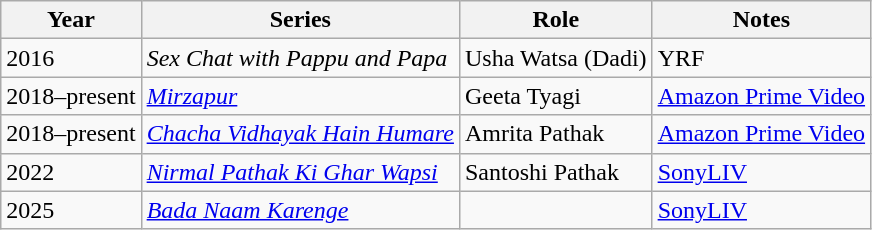<table class=wikitable>
<tr>
<th>Year</th>
<th>Series</th>
<th>Role</th>
<th>Notes</th>
</tr>
<tr>
<td>2016</td>
<td><em>Sex Chat with Pappu and Papa</em></td>
<td>Usha Watsa (Dadi)</td>
<td>YRF</td>
</tr>
<tr>
<td>2018–present</td>
<td><em><a href='#'>Mirzapur</a></em></td>
<td>Geeta Tyagi</td>
<td><a href='#'>Amazon Prime Video</a></td>
</tr>
<tr>
<td>2018–present</td>
<td><em><a href='#'>Chacha Vidhayak Hain Humare</a></em></td>
<td>Amrita Pathak</td>
<td><a href='#'>Amazon Prime Video</a></td>
</tr>
<tr>
<td>2022</td>
<td><em><a href='#'>Nirmal Pathak Ki Ghar Wapsi</a></em></td>
<td>Santoshi Pathak</td>
<td><a href='#'>SonyLIV</a></td>
</tr>
<tr>
<td>2025</td>
<td><em><a href='#'>Bada Naam Karenge</a></em></td>
<td></td>
<td><a href='#'>SonyLIV</a></td>
</tr>
</table>
